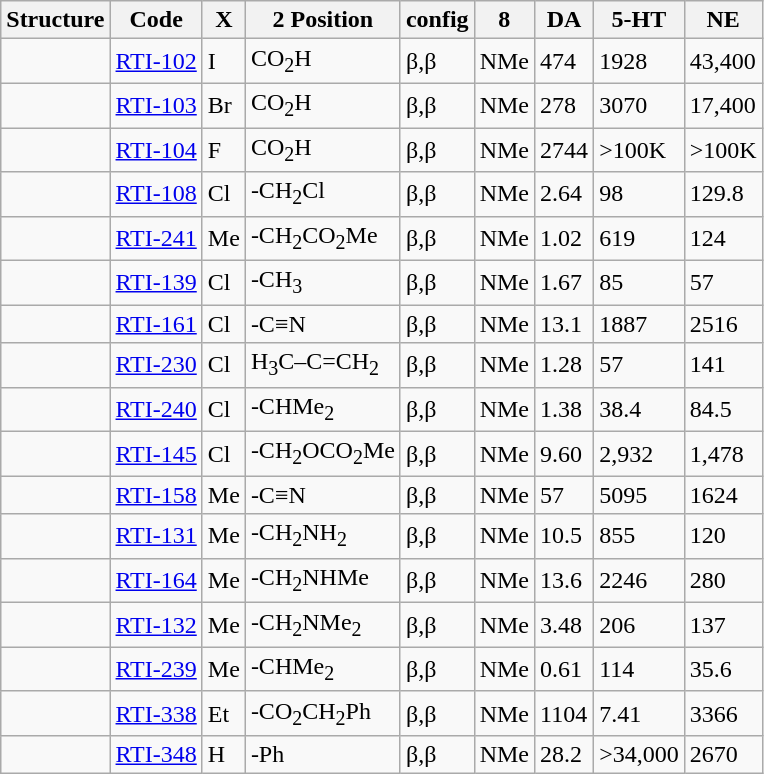<table class="wikitable">
<tr>
<th>Structure</th>
<th>Code</th>
<th>X</th>
<th>2 Position</th>
<th>config</th>
<th>8</th>
<th>DA</th>
<th>5-HT</th>
<th>NE</th>
</tr>
<tr>
<td></td>
<td><a href='#'>RTI-102</a></td>
<td>I</td>
<td>CO<sub>2</sub>H</td>
<td>β,β</td>
<td>NMe</td>
<td>474</td>
<td>1928</td>
<td>43,400</td>
</tr>
<tr>
<td></td>
<td><a href='#'>RTI-103</a></td>
<td>Br</td>
<td>CO<sub>2</sub>H</td>
<td>β,β</td>
<td>NMe</td>
<td>278</td>
<td>3070</td>
<td>17,400</td>
</tr>
<tr>
<td></td>
<td><a href='#'>RTI-104</a></td>
<td>F</td>
<td>CO<sub>2</sub>H</td>
<td>β,β</td>
<td>NMe</td>
<td>2744</td>
<td>>100K</td>
<td>>100K</td>
</tr>
<tr>
<td></td>
<td><a href='#'>RTI-108</a></td>
<td>Cl</td>
<td>-CH<sub>2</sub>Cl</td>
<td>β,β</td>
<td>NMe</td>
<td>2.64</td>
<td>98</td>
<td>129.8</td>
</tr>
<tr>
<td></td>
<td><a href='#'>RTI-241</a></td>
<td>Me</td>
<td>-CH<sub>2</sub>CO<sub>2</sub>Me</td>
<td>β,β</td>
<td>NMe</td>
<td>1.02</td>
<td>619</td>
<td>124</td>
</tr>
<tr>
<td></td>
<td><a href='#'>RTI-139</a></td>
<td>Cl</td>
<td>-CH<sub>3</sub></td>
<td>β,β</td>
<td>NMe</td>
<td>1.67</td>
<td>85</td>
<td>57</td>
</tr>
<tr>
<td></td>
<td><a href='#'>RTI-161</a></td>
<td>Cl</td>
<td>-C≡N</td>
<td>β,β</td>
<td>NMe</td>
<td>13.1</td>
<td>1887</td>
<td>2516</td>
</tr>
<tr>
<td></td>
<td><a href='#'>RTI-230</a></td>
<td>Cl</td>
<td>H<sub>3</sub>C–C=CH<sub>2</sub></td>
<td>β,β</td>
<td>NMe</td>
<td>1.28</td>
<td>57</td>
<td>141</td>
</tr>
<tr>
<td></td>
<td><a href='#'>RTI-240</a></td>
<td>Cl</td>
<td>-CHMe<sub>2</sub></td>
<td>β,β</td>
<td>NMe</td>
<td>1.38</td>
<td>38.4</td>
<td>84.5</td>
</tr>
<tr>
<td></td>
<td><a href='#'>RTI-145</a></td>
<td>Cl</td>
<td>-CH<sub>2</sub>OCO<sub>2</sub>Me</td>
<td>β,β</td>
<td>NMe</td>
<td>9.60</td>
<td>2,932</td>
<td>1,478</td>
</tr>
<tr>
<td></td>
<td><a href='#'>RTI-158</a></td>
<td>Me</td>
<td>-C≡N</td>
<td>β,β</td>
<td>NMe</td>
<td>57</td>
<td>5095</td>
<td>1624</td>
</tr>
<tr>
<td></td>
<td><a href='#'>RTI-131</a></td>
<td>Me</td>
<td>-CH<sub>2</sub>NH<sub>2</sub></td>
<td>β,β</td>
<td>NMe</td>
<td>10.5</td>
<td>855</td>
<td>120</td>
</tr>
<tr>
<td></td>
<td><a href='#'>RTI-164</a></td>
<td>Me</td>
<td>-CH<sub>2</sub>NHMe</td>
<td>β,β</td>
<td>NMe</td>
<td>13.6</td>
<td>2246</td>
<td>280</td>
</tr>
<tr>
<td></td>
<td><a href='#'>RTI-132</a></td>
<td>Me</td>
<td>-CH<sub>2</sub>NMe<sub>2</sub></td>
<td>β,β</td>
<td>NMe</td>
<td>3.48</td>
<td>206</td>
<td>137</td>
</tr>
<tr>
<td></td>
<td><a href='#'>RTI-239</a></td>
<td>Me</td>
<td>-CHMe<sub>2</sub></td>
<td>β,β</td>
<td>NMe</td>
<td>0.61</td>
<td>114</td>
<td>35.6</td>
</tr>
<tr>
<td></td>
<td><a href='#'>RTI-338</a></td>
<td>Et</td>
<td>-CO<sub>2</sub>CH<sub>2</sub>Ph</td>
<td>β,β</td>
<td>NMe</td>
<td>1104</td>
<td>7.41</td>
<td>3366</td>
</tr>
<tr>
<td></td>
<td><a href='#'>RTI-348</a></td>
<td>H</td>
<td>-Ph</td>
<td>β,β</td>
<td>NMe</td>
<td>28.2</td>
<td>>34,000</td>
<td>2670</td>
</tr>
</table>
